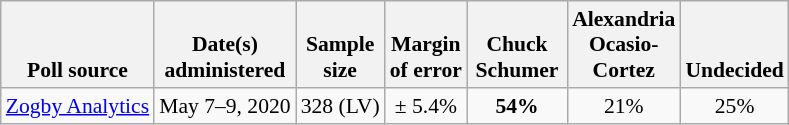<table class="wikitable" style="font-size:90%;text-align:center;">
<tr valign=bottom>
<th>Poll source</th>
<th>Date(s)<br>administered</th>
<th>Sample<br>size</th>
<th>Margin<br>of error</th>
<th style="width:60px;">Chuck<br>Schumer</th>
<th style="width:60px;">Alexandria<br>Ocasio-Cortez</th>
<th>Undecided</th>
</tr>
<tr>
<td style="text-align:left;"><a href='#'>Zogby Analytics</a></td>
<td>May 7–9, 2020</td>
<td>328 (LV)</td>
<td>± 5.4%</td>
<td><strong>54%</strong></td>
<td>21%</td>
<td>25%</td>
</tr>
</table>
